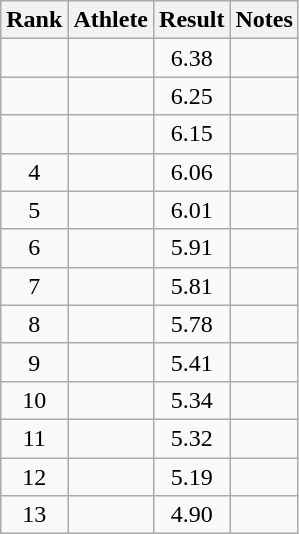<table class="wikitable">
<tr>
<th>Rank</th>
<th>Athlete</th>
<th>Result</th>
<th>Notes</th>
</tr>
<tr align=center>
<td></td>
<td align=left></td>
<td>6.38</td>
<td></td>
</tr>
<tr align=center>
<td></td>
<td align=left></td>
<td>6.25</td>
<td></td>
</tr>
<tr align=center>
<td></td>
<td align=left></td>
<td>6.15</td>
<td></td>
</tr>
<tr align=center>
<td>4</td>
<td align=left></td>
<td>6.06</td>
<td></td>
</tr>
<tr align=center>
<td>5</td>
<td align=left></td>
<td>6.01</td>
<td></td>
</tr>
<tr align=center>
<td>6</td>
<td align=left></td>
<td>5.91</td>
<td></td>
</tr>
<tr align=center>
<td>7</td>
<td align=left></td>
<td>5.81</td>
<td></td>
</tr>
<tr align=center>
<td>8</td>
<td align=left></td>
<td>5.78</td>
<td></td>
</tr>
<tr align=center>
<td>9</td>
<td align=left></td>
<td>5.41</td>
<td></td>
</tr>
<tr align=center>
<td>10</td>
<td align=left></td>
<td>5.34</td>
<td></td>
</tr>
<tr align=center>
<td>11</td>
<td align=left></td>
<td>5.32</td>
<td></td>
</tr>
<tr align=center>
<td>12</td>
<td align=left></td>
<td>5.19</td>
<td></td>
</tr>
<tr align=center>
<td>13</td>
<td align=left></td>
<td>4.90</td>
<td></td>
</tr>
</table>
